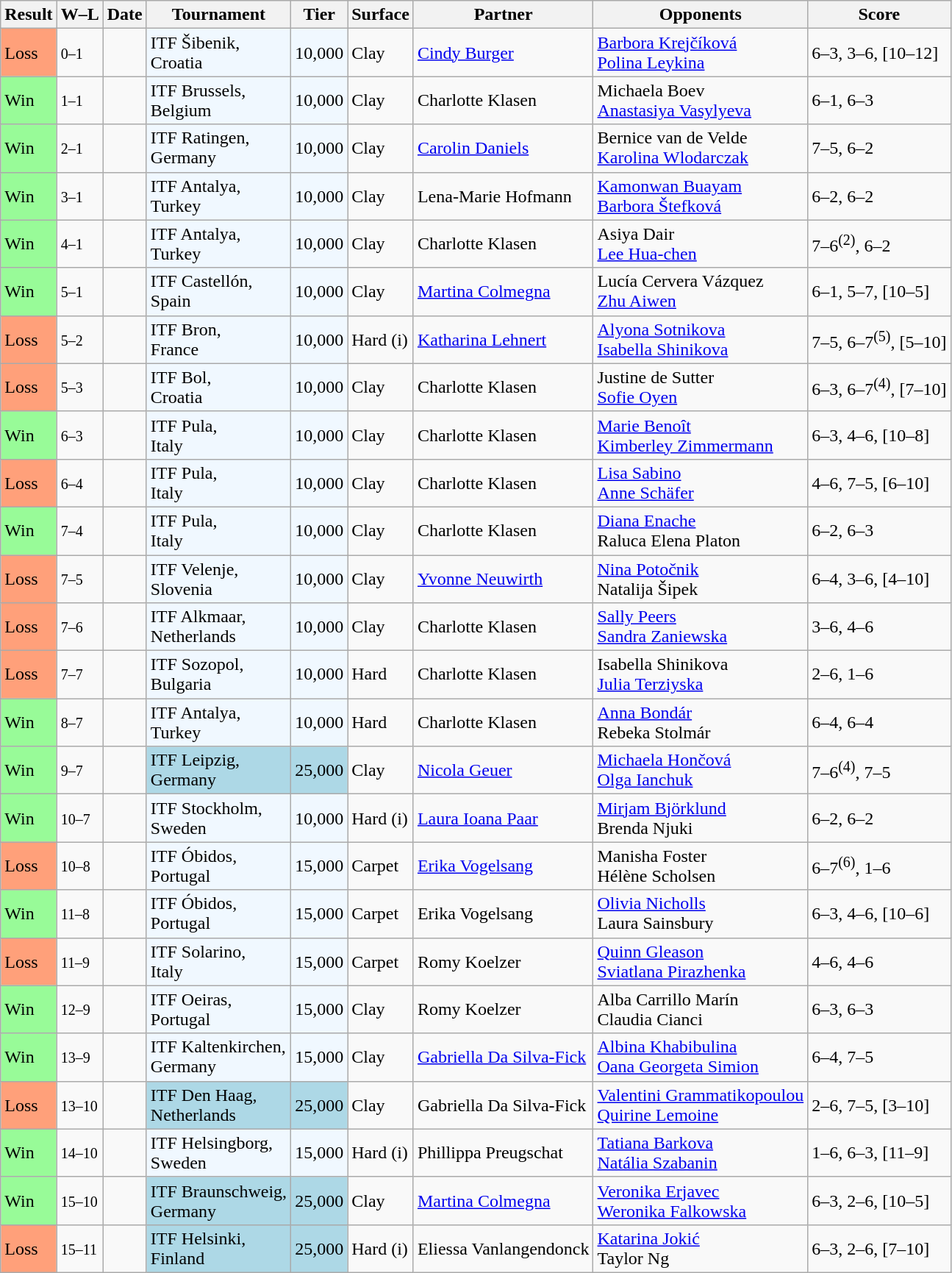<table class="sortable wikitable nowrap">
<tr>
<th>Result</th>
<th class="unsortable">W–L</th>
<th>Date</th>
<th>Tournament</th>
<th>Tier</th>
<th>Surface</th>
<th>Partner</th>
<th>Opponents</th>
<th class="unsortable">Score</th>
</tr>
<tr>
<td style="background:#ffa07a;">Loss</td>
<td><small>0–1</small></td>
<td></td>
<td style="background:#f0f8ff;">ITF Šibenik, <br> Croatia</td>
<td style="background:#f0f8ff;">10,000</td>
<td>Clay</td>
<td> <a href='#'>Cindy Burger</a></td>
<td> <a href='#'>Barbora Krejčíková</a> <br>  <a href='#'>Polina Leykina</a></td>
<td>6–3, 3–6, [10–12]</td>
</tr>
<tr>
<td style="background:#98fb98;">Win</td>
<td><small>1–1</small></td>
<td></td>
<td style="background:#f0f8ff;">ITF Brussels, <br> Belgium</td>
<td style="background:#f0f8ff;">10,000</td>
<td>Clay</td>
<td> Charlotte Klasen</td>
<td> Michaela Boev <br>  <a href='#'>Anastasiya Vasylyeva</a></td>
<td>6–1, 6–3</td>
</tr>
<tr>
<td style="background:#98fb98;">Win</td>
<td><small>2–1</small></td>
<td></td>
<td style="background:#f0f8ff;">ITF Ratingen, <br> Germany</td>
<td style="background:#f0f8ff;">10,000</td>
<td>Clay</td>
<td> <a href='#'>Carolin Daniels</a></td>
<td> Bernice van de Velde <br>  <a href='#'>Karolina Wlodarczak</a></td>
<td>7–5, 6–2</td>
</tr>
<tr>
<td style="background:#98fb98;">Win</td>
<td><small>3–1</small></td>
<td></td>
<td style="background:#f0f8ff;">ITF Antalya, <br> Turkey</td>
<td style="background:#f0f8ff;">10,000</td>
<td>Clay</td>
<td> Lena-Marie Hofmann</td>
<td> <a href='#'>Kamonwan Buayam</a> <br>  <a href='#'>Barbora Štefková</a></td>
<td>6–2, 6–2</td>
</tr>
<tr>
<td style="background:#98fb98;">Win</td>
<td><small>4–1</small></td>
<td></td>
<td style="background:#f0f8ff;">ITF Antalya, <br> Turkey</td>
<td style="background:#f0f8ff;">10,000</td>
<td>Clay</td>
<td> Charlotte Klasen</td>
<td> Asiya Dair <br>  <a href='#'>Lee Hua-chen</a></td>
<td>7–6<sup>(2)</sup>, 6–2</td>
</tr>
<tr>
<td style="background:#98fb98;">Win</td>
<td><small>5–1</small></td>
<td></td>
<td style="background:#f0f8ff;">ITF Castellón, <br> Spain</td>
<td style="background:#f0f8ff;">10,000</td>
<td>Clay</td>
<td> <a href='#'>Martina Colmegna</a></td>
<td> Lucía Cervera Vázquez <br>  <a href='#'>Zhu Aiwen</a></td>
<td>6–1, 5–7, [10–5]</td>
</tr>
<tr>
<td style="background:#ffa07a;">Loss</td>
<td><small>5–2</small></td>
<td></td>
<td style="background:#f0f8ff;">ITF Bron, <br> France</td>
<td style="background:#f0f8ff;">10,000</td>
<td>Hard (i)</td>
<td> <a href='#'>Katharina Lehnert</a></td>
<td> <a href='#'>Alyona Sotnikova</a> <br>  <a href='#'>Isabella Shinikova</a></td>
<td>7–5, 6–7<sup>(5)</sup>, [5–10]</td>
</tr>
<tr>
<td style="background:#ffa07a;">Loss</td>
<td><small>5–3</small></td>
<td></td>
<td style="background:#f0f8ff;">ITF Bol, <br> Croatia</td>
<td style="background:#f0f8ff;">10,000</td>
<td>Clay</td>
<td> Charlotte Klasen</td>
<td> Justine de Sutter <br>  <a href='#'>Sofie Oyen</a></td>
<td>6–3, 6–7<sup>(4)</sup>, [7–10]</td>
</tr>
<tr>
<td style="background:#98fb98;">Win</td>
<td><small>6–3</small></td>
<td></td>
<td style="background:#f0f8ff;">ITF Pula, <br> Italy</td>
<td style="background:#f0f8ff;">10,000</td>
<td>Clay</td>
<td> Charlotte Klasen</td>
<td> <a href='#'>Marie Benoît</a> <br>  <a href='#'>Kimberley Zimmermann</a></td>
<td>6–3, 4–6, [10–8]</td>
</tr>
<tr>
<td style="background:#ffa07a;">Loss</td>
<td><small>6–4</small></td>
<td></td>
<td style="background:#f0f8ff;">ITF Pula, <br> Italy</td>
<td style="background:#f0f8ff;">10,000</td>
<td>Clay</td>
<td> Charlotte Klasen</td>
<td> <a href='#'>Lisa Sabino</a> <br>  <a href='#'>Anne Schäfer</a></td>
<td>4–6, 7–5, [6–10]</td>
</tr>
<tr>
<td style="background:#98fb98;">Win</td>
<td><small>7–4</small></td>
<td></td>
<td style="background:#f0f8ff;">ITF Pula, <br> Italy</td>
<td style="background:#f0f8ff;">10,000</td>
<td>Clay</td>
<td> Charlotte Klasen</td>
<td> <a href='#'>Diana Enache</a> <br>  Raluca Elena Platon</td>
<td>6–2, 6–3</td>
</tr>
<tr>
<td style="background:#ffa07a;">Loss</td>
<td><small>7–5</small></td>
<td></td>
<td style="background:#f0f8ff;">ITF Velenje, <br> Slovenia</td>
<td style="background:#f0f8ff;">10,000</td>
<td>Clay</td>
<td> <a href='#'>Yvonne Neuwirth</a></td>
<td> <a href='#'>Nina Potočnik</a> <br>  Natalija Šipek</td>
<td>6–4, 3–6, [4–10]</td>
</tr>
<tr>
<td style="background:#ffa07a;">Loss</td>
<td><small>7–6</small></td>
<td></td>
<td style="background:#f0f8ff;">ITF Alkmaar, <br> Netherlands</td>
<td style="background:#f0f8ff;">10,000</td>
<td>Clay</td>
<td> Charlotte Klasen</td>
<td> <a href='#'>Sally Peers</a> <br>  <a href='#'>Sandra Zaniewska</a></td>
<td>3–6, 4–6</td>
</tr>
<tr>
<td style="background:#ffa07a;">Loss</td>
<td><small>7–7</small></td>
<td></td>
<td style="background:#f0f8ff;">ITF Sozopol, <br> Bulgaria</td>
<td style="background:#f0f8ff;">10,000</td>
<td>Hard</td>
<td> Charlotte Klasen</td>
<td> Isabella Shinikova <br>  <a href='#'>Julia Terziyska</a></td>
<td>2–6, 1–6</td>
</tr>
<tr>
<td style="background:#98fb98;">Win</td>
<td><small>8–7</small></td>
<td></td>
<td style="background:#f0f8ff;">ITF Antalya, <br> Turkey</td>
<td style="background:#f0f8ff;">10,000</td>
<td>Hard</td>
<td> Charlotte Klasen</td>
<td> <a href='#'>Anna Bondár</a> <br>  Rebeka Stolmár</td>
<td>6–4, 6–4</td>
</tr>
<tr>
<td style="background:#98fb98;">Win</td>
<td><small>9–7</small></td>
<td></td>
<td style="background:lightblue;">ITF Leipzig, <br> Germany</td>
<td style="background:lightblue;">25,000</td>
<td>Clay</td>
<td> <a href='#'>Nicola Geuer</a></td>
<td> <a href='#'>Michaela Hončová</a> <br>  <a href='#'>Olga Ianchuk</a></td>
<td>7–6<sup>(4)</sup>, 7–5</td>
</tr>
<tr>
<td style="background:#98fb98;">Win</td>
<td><small>10–7</small></td>
<td></td>
<td style="background:#f0f8ff;">ITF Stockholm, <br> Sweden</td>
<td style="background:#f0f8ff;">10,000</td>
<td>Hard (i)</td>
<td> <a href='#'>Laura Ioana Paar</a></td>
<td> <a href='#'>Mirjam Björklund</a> <br>  Brenda Njuki</td>
<td>6–2, 6–2</td>
</tr>
<tr>
<td style="background:#ffa07a;">Loss</td>
<td><small>10–8</small></td>
<td></td>
<td style="background:#f0f8ff;">ITF Óbidos, <br> Portugal</td>
<td style="background:#f0f8ff;">15,000</td>
<td>Carpet</td>
<td> <a href='#'>Erika Vogelsang</a></td>
<td> Manisha Foster <br>  Hélène Scholsen</td>
<td>6–7<sup>(6)</sup>, 1–6</td>
</tr>
<tr>
<td style="background:#98fb98;">Win</td>
<td><small>11–8</small></td>
<td></td>
<td style="background:#f0f8ff;">ITF Óbidos, <br> Portugal</td>
<td style="background:#f0f8ff;">15,000</td>
<td>Carpet</td>
<td> Erika Vogelsang</td>
<td> <a href='#'>Olivia Nicholls</a> <br>  Laura Sainsbury</td>
<td>6–3, 4–6, [10–6]</td>
</tr>
<tr>
<td style="background:#ffa07a;">Loss</td>
<td><small>11–9</small></td>
<td></td>
<td style="background:#f0f8ff;">ITF Solarino, <br> Italy</td>
<td style="background:#f0f8ff;">15,000</td>
<td>Carpet</td>
<td> Romy Koelzer</td>
<td> <a href='#'>Quinn Gleason</a> <br>  <a href='#'>Sviatlana Pirazhenka</a></td>
<td>4–6, 4–6</td>
</tr>
<tr>
<td style="background:#98fb98;">Win</td>
<td><small>12–9</small></td>
<td></td>
<td style="background:#f0f8ff;">ITF Oeiras, <br> Portugal</td>
<td style="background:#f0f8ff;">15,000</td>
<td>Clay</td>
<td> Romy Koelzer</td>
<td> Alba Carrillo Marín <br>  Claudia Cianci</td>
<td>6–3, 6–3</td>
</tr>
<tr>
<td style="background:#98fb98;">Win</td>
<td><small>13–9</small></td>
<td></td>
<td style="background:#f0f8ff;">ITF Kaltenkirchen, <br> Germany</td>
<td style="background:#f0f8ff;">15,000</td>
<td>Clay</td>
<td> <a href='#'>Gabriella Da Silva-Fick</a></td>
<td> <a href='#'>Albina Khabibulina</a> <br>  <a href='#'>Oana Georgeta Simion</a></td>
<td>6–4, 7–5</td>
</tr>
<tr>
<td style="background:#ffa07a;">Loss</td>
<td><small>13–10</small></td>
<td></td>
<td style="background:lightblue;">ITF Den Haag, <br> Netherlands</td>
<td style="background:lightblue;">25,000</td>
<td>Clay</td>
<td> Gabriella Da Silva-Fick</td>
<td> <a href='#'>Valentini Grammatikopoulou</a> <br>  <a href='#'>Quirine Lemoine</a></td>
<td>2–6, 7–5, [3–10]</td>
</tr>
<tr>
<td style="background:#98fb98;">Win</td>
<td><small>14–10</small></td>
<td></td>
<td style="background:#f0f8ff;">ITF Helsingborg, <br> Sweden</td>
<td style="background:#f0f8ff;">15,000</td>
<td>Hard (i)</td>
<td> Phillippa Preugschat</td>
<td> <a href='#'>Tatiana Barkova</a> <br>  <a href='#'>Natália Szabanin</a></td>
<td>1–6, 6–3, [11–9]</td>
</tr>
<tr>
<td style="background:#98fb98;">Win</td>
<td><small>15–10</small></td>
<td></td>
<td style="background:lightblue;">ITF Braunschweig, <br> Germany</td>
<td style="background:lightblue;">25,000</td>
<td>Clay</td>
<td> <a href='#'>Martina Colmegna</a></td>
<td> <a href='#'>Veronika Erjavec</a> <br>  <a href='#'>Weronika Falkowska</a></td>
<td>6–3, 2–6, [10–5]</td>
</tr>
<tr>
<td style="background:#ffa07a;">Loss</td>
<td><small>15–11</small></td>
<td></td>
<td style="background:lightblue;">ITF Helsinki, <br> Finland</td>
<td style="background:lightblue;">25,000</td>
<td>Hard (i)</td>
<td> Eliessa Vanlangendonck</td>
<td> <a href='#'>Katarina Jokić </a> <br>  Taylor Ng</td>
<td>6–3, 2–6, [7–10]</td>
</tr>
</table>
